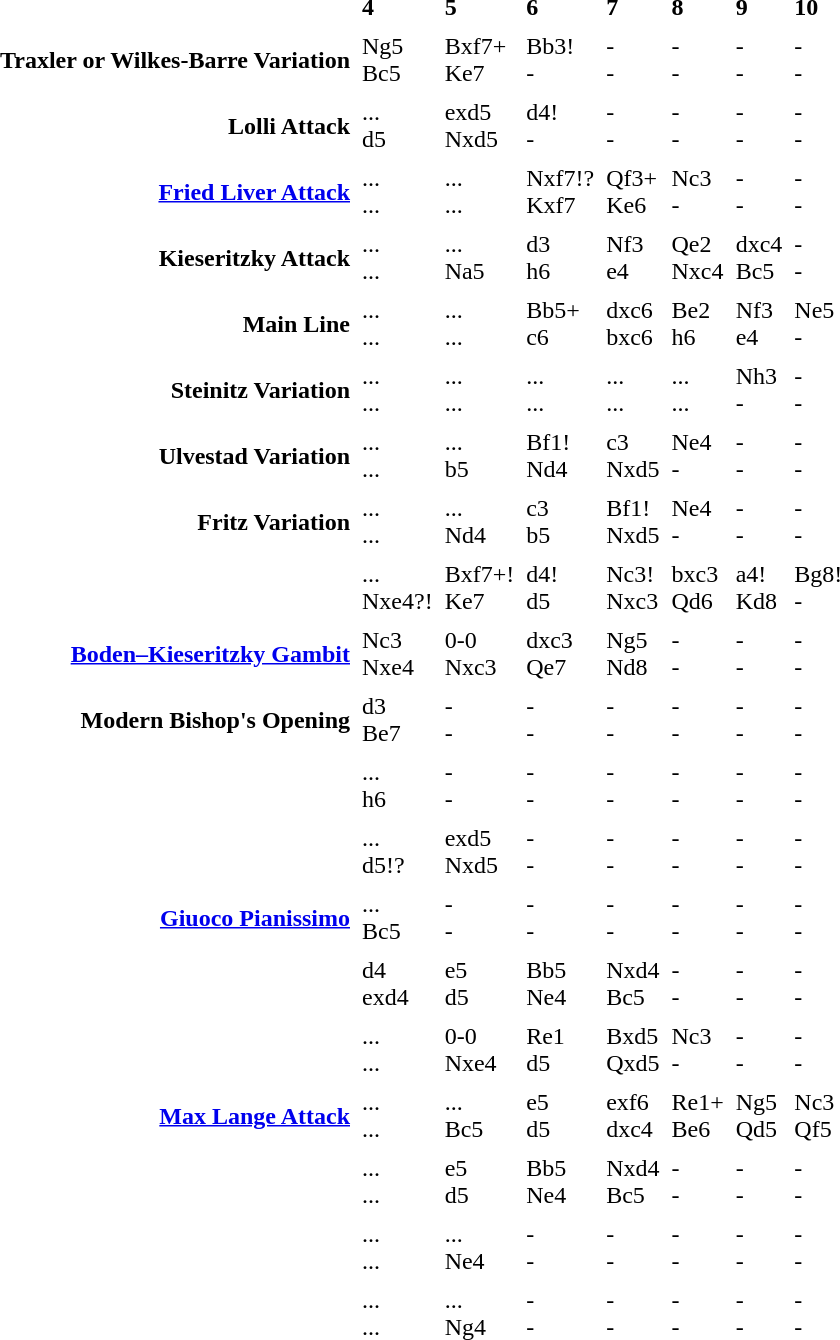<table border="0" cellspacing="0" cellpadding="4">
<tr>
<th></th>
<th align="left">4</th>
<th align="left">5</th>
<th align="left">6</th>
<th align="left">7</th>
<th align="left">8</th>
<th align="left">9</th>
<th align="left">10</th>
</tr>
<tr>
<th align="right">Traxler or Wilkes-Barre Variation</th>
<td>Ng5<br>Bc5</td>
<td>Bxf7+<br>Ke7</td>
<td>Bb3!<br>-</td>
<td>-<br>-</td>
<td>-<br>-</td>
<td>-<br>-</td>
<td>-<br>-</td>
<td></td>
</tr>
<tr>
<th align="right">Lolli Attack</th>
<td>...<br>d5</td>
<td>exd5<br>Nxd5</td>
<td>d4!<br>-</td>
<td>-<br>-</td>
<td>-<br>-</td>
<td>-<br>-</td>
<td>-<br>-</td>
<td></td>
</tr>
<tr>
<th align="right"><a href='#'>Fried Liver Attack</a></th>
<td>...<br>...</td>
<td>...<br>...</td>
<td>Nxf7!?<br>Kxf7</td>
<td>Qf3+<br>Ke6</td>
<td>Nc3<br>-</td>
<td>-<br>-</td>
<td>-<br>-</td>
<td></td>
<td></td>
</tr>
<tr>
<th align="right">Kieseritzky Attack</th>
<td>...<br>...</td>
<td>...<br>Na5</td>
<td>d3<br>h6</td>
<td>Nf3<br>e4</td>
<td>Qe2<br>Nxc4</td>
<td>dxc4<br>Bc5</td>
<td>-<br>-</td>
<td></td>
</tr>
<tr>
<th align="right">Main Line</th>
<td>...<br>...</td>
<td>...<br>...</td>
<td>Bb5+<br>c6</td>
<td>dxc6<br>bxc6</td>
<td>Be2<br>h6</td>
<td>Nf3<br>e4</td>
<td>Ne5<br>-</td>
<td></td>
</tr>
<tr>
<th align="right">Steinitz Variation</th>
<td>...<br>...</td>
<td>...<br>...</td>
<td>...<br>...</td>
<td>...<br>...</td>
<td>...<br>...</td>
<td>Nh3<br>-</td>
<td>-<br>-</td>
<td></td>
</tr>
<tr>
<th align="right">Ulvestad Variation</th>
<td>...<br>...</td>
<td>...<br>b5</td>
<td>Bf1!<br>Nd4</td>
<td>c3<br>Nxd5</td>
<td>Ne4<br>-</td>
<td>-<br>-</td>
<td>-<br>-</td>
<td></td>
</tr>
<tr>
<th align="right">Fritz Variation</th>
<td>...<br>...</td>
<td>...<br>Nd4</td>
<td>c3<br>b5</td>
<td>Bf1!<br>Nxd5</td>
<td>Ne4<br>-</td>
<td>-<br>-</td>
<td>-<br>-</td>
<td></td>
</tr>
<tr>
<th align="right"></th>
<td>...<br>Nxe4?!</td>
<td>Bxf7+!<br>Ke7</td>
<td>d4!<br>d5</td>
<td>Nc3!<br>Nxc3</td>
<td>bxc3<br>Qd6</td>
<td>a4!<br>Kd8</td>
<td>Bg8!<br>-</td>
<td></td>
</tr>
<tr>
<th align="right"><a href='#'>Boden–Kieseritzky Gambit</a></th>
<td>Nc3<br>Nxe4</td>
<td>0-0<br>Nxc3</td>
<td>dxc3<br>Qe7</td>
<td>Ng5<br>Nd8</td>
<td>-<br>-</td>
<td>-<br>-</td>
<td>-<br>-</td>
<td></td>
</tr>
<tr>
<th align="right">Modern Bishop's Opening</th>
<td>d3<br>Be7</td>
<td>-<br>-</td>
<td>-<br>-</td>
<td>-<br>-</td>
<td>-<br>-</td>
<td>-<br>-</td>
<td>-<br>-</td>
<td></td>
</tr>
<tr>
<th align="right"></th>
<td>...<br>h6</td>
<td>-<br>-</td>
<td>-<br>-</td>
<td>-<br>-</td>
<td>-<br>-</td>
<td>-<br>-</td>
<td>-<br>-</td>
<td></td>
</tr>
<tr>
<th align="right"></th>
<td>...<br>d5!?</td>
<td>exd5<br>Nxd5</td>
<td>-<br>-</td>
<td>-<br>-</td>
<td>-<br>-</td>
<td>-<br>-</td>
<td>-<br>-</td>
<td></td>
</tr>
<tr>
<th align="right"><a href='#'>Giuoco Pianissimo</a> </th>
<td>...<br>Bc5</td>
<td>-<br>-</td>
<td>-<br>-</td>
<td>-<br>-</td>
<td>-<br>-</td>
<td>-<br>-</td>
<td>-<br>-</td>
<td></td>
</tr>
<tr>
<th align="right"></th>
<td>d4<br>exd4</td>
<td>e5<br>d5</td>
<td>Bb5<br>Ne4</td>
<td>Nxd4<br>Bc5</td>
<td>-<br>-</td>
<td>-<br>-</td>
<td>-<br>-</td>
<td></td>
</tr>
<tr>
<th align="right"></th>
<td>...<br>...</td>
<td>0-0<br>Nxe4</td>
<td>Re1<br>d5</td>
<td>Bxd5<br>Qxd5</td>
<td>Nc3<br>-</td>
<td>-<br>-</td>
<td>-<br>-</td>
<td></td>
</tr>
<tr>
<th align="right"><a href='#'>Max Lange Attack</a></th>
<td>...<br>...</td>
<td>...<br>Bc5</td>
<td>e5<br>d5</td>
<td>exf6<br>dxc4</td>
<td>Re1+<br>Be6</td>
<td>Ng5<br>Qd5</td>
<td>Nc3<br>Qf5</td>
<td></td>
</tr>
<tr>
<th align="right"></th>
<td>...<br>...</td>
<td>e5<br>d5</td>
<td>Bb5<br>Ne4</td>
<td>Nxd4<br>Bc5</td>
<td>-<br>-</td>
<td>-<br>-</td>
<td>-<br>-</td>
<td></td>
</tr>
<tr>
<th align="right"></th>
<td>...<br>...</td>
<td>...<br>Ne4</td>
<td>-<br>-</td>
<td>-<br>-</td>
<td>-<br>-</td>
<td>-<br>-</td>
<td>-<br>-</td>
<td></td>
</tr>
<tr>
<th align="right"></th>
<td>...<br>...</td>
<td>...<br>Ng4</td>
<td>-<br>-</td>
<td>-<br>-</td>
<td>-<br>-</td>
<td>-<br>-</td>
<td>-<br>-</td>
<td></td>
</tr>
</table>
